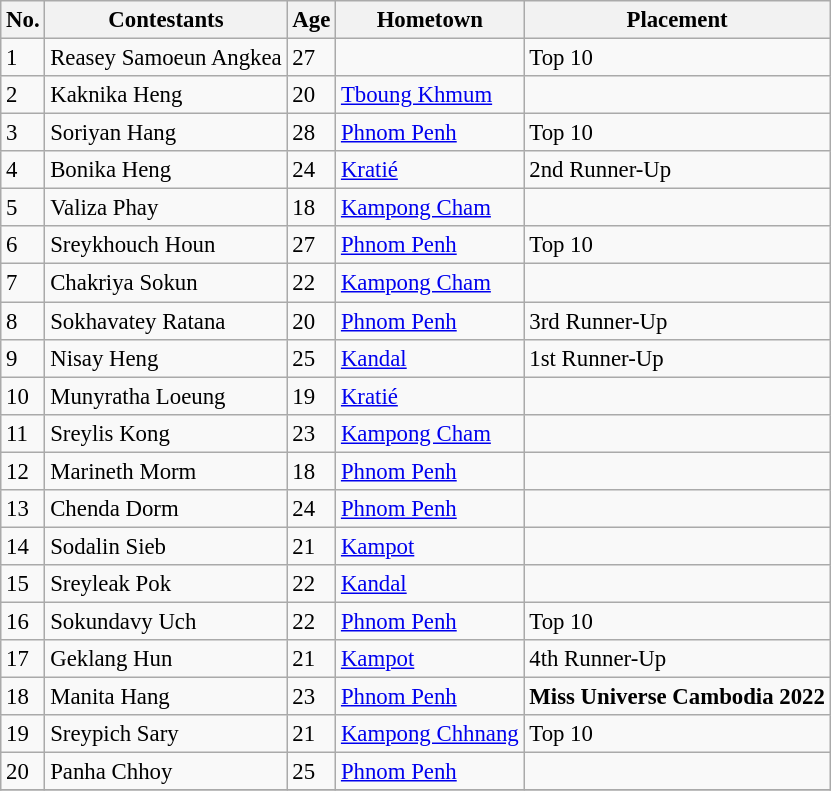<table class="wikitable sortable" style="font-size: 95%;">
<tr>
<th>No.</th>
<th>Contestants</th>
<th>Age</th>
<th>Hometown</th>
<th>Placement</th>
</tr>
<tr>
<td>1</td>
<td>Reasey Samoeun Angkea</td>
<td>27</td>
<td></td>
<td>Top 10</td>
</tr>
<tr>
<td>2</td>
<td>Kaknika Heng</td>
<td>20</td>
<td><a href='#'>Tboung Khmum</a></td>
<td></td>
</tr>
<tr>
<td>3</td>
<td>Soriyan Hang</td>
<td>28</td>
<td> <a href='#'>Phnom Penh</a></td>
<td>Top 10</td>
</tr>
<tr>
<td>4</td>
<td>Bonika Heng</td>
<td>24</td>
<td><a href='#'>Kratié</a></td>
<td>2nd Runner-Up</td>
</tr>
<tr>
<td>5</td>
<td>Valiza Phay</td>
<td>18</td>
<td><a href='#'>Kampong Cham</a></td>
<td></td>
</tr>
<tr>
<td>6</td>
<td>Sreykhouch Houn</td>
<td>27</td>
<td> <a href='#'>Phnom Penh</a></td>
<td>Top 10</td>
</tr>
<tr>
<td>7</td>
<td>Chakriya Sokun</td>
<td>22</td>
<td><a href='#'>Kampong Cham</a></td>
<td></td>
</tr>
<tr>
<td>8</td>
<td>Sokhavatey Ratana</td>
<td>20</td>
<td> <a href='#'>Phnom Penh</a></td>
<td>3rd Runner-Up</td>
</tr>
<tr>
<td>9</td>
<td>Nisay Heng</td>
<td>25</td>
<td><a href='#'>Kandal</a></td>
<td>1st Runner-Up</td>
</tr>
<tr>
<td>10</td>
<td>Munyratha Loeung</td>
<td>19</td>
<td><a href='#'>Kratié</a></td>
<td></td>
</tr>
<tr>
<td>11</td>
<td>Sreylis Kong</td>
<td>23</td>
<td><a href='#'>Kampong Cham</a></td>
<td></td>
</tr>
<tr>
<td>12</td>
<td>Marineth Morm</td>
<td>18</td>
<td> <a href='#'>Phnom Penh</a></td>
<td></td>
</tr>
<tr>
<td>13</td>
<td>Chenda Dorm</td>
<td>24</td>
<td> <a href='#'>Phnom Penh</a></td>
<td></td>
</tr>
<tr>
<td>14</td>
<td>Sodalin Sieb</td>
<td>21</td>
<td><a href='#'>Kampot</a></td>
<td></td>
</tr>
<tr>
<td>15</td>
<td>Sreyleak Pok</td>
<td>22</td>
<td><a href='#'>Kandal</a></td>
<td></td>
</tr>
<tr>
<td>16</td>
<td>Sokundavy Uch</td>
<td>22</td>
<td> <a href='#'>Phnom Penh</a></td>
<td>Top 10</td>
</tr>
<tr>
<td>17</td>
<td>Geklang Hun</td>
<td>21</td>
<td><a href='#'>Kampot</a></td>
<td>4th Runner-Up</td>
</tr>
<tr>
<td>18</td>
<td>Manita Hang</td>
<td>23</td>
<td> <a href='#'>Phnom Penh</a></td>
<td><strong>Miss Universe Cambodia 2022</strong></td>
</tr>
<tr>
<td>19</td>
<td>Sreypich Sary</td>
<td>21</td>
<td><a href='#'>Kampong Chhnang</a></td>
<td>Top 10</td>
</tr>
<tr>
<td>20</td>
<td>Panha Chhoy</td>
<td>25</td>
<td> <a href='#'>Phnom Penh</a></td>
<td></td>
</tr>
<tr>
</tr>
</table>
